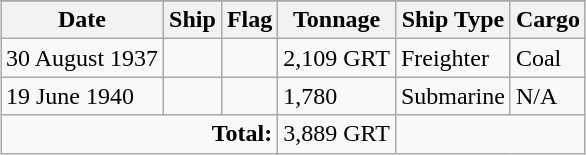<table class=wikitable style="margin:1em auto;">
<tr>
</tr>
<tr>
<th>Date</th>
<th>Ship</th>
<th>Flag</th>
<th>Tonnage</th>
<th>Ship Type</th>
<th>Cargo</th>
</tr>
<tr>
<td>30 August 1937</td>
<td></td>
<td></td>
<td>2,109 GRT</td>
<td>Freighter</td>
<td>Coal</td>
</tr>
<tr>
<td>19 June 1940</td>
<td></td>
<td></td>
<td>1,780</td>
<td>Submarine</td>
<td>N/A</td>
</tr>
<tr>
<td colspan=3 align=right><strong>Total:</strong></td>
<td>3,889 GRT</td>
<td colspan=2></td>
</tr>
</table>
